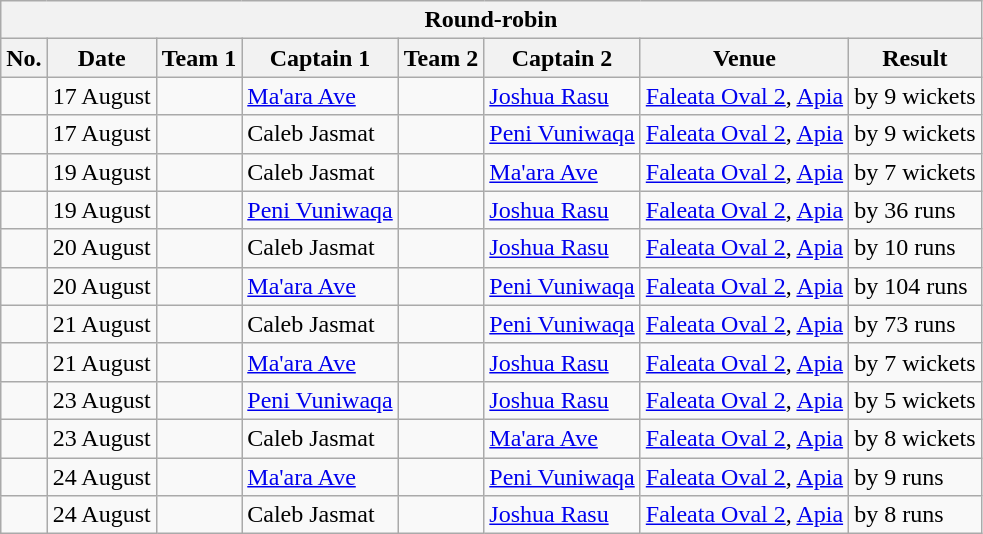<table class="wikitable">
<tr>
<th colspan="8">Round-robin</th>
</tr>
<tr>
<th>No.</th>
<th>Date</th>
<th>Team 1</th>
<th>Captain 1</th>
<th>Team 2</th>
<th>Captain 2</th>
<th>Venue</th>
<th>Result</th>
</tr>
<tr>
<td></td>
<td>17 August</td>
<td></td>
<td><a href='#'>Ma'ara Ave</a></td>
<td></td>
<td><a href='#'>Joshua Rasu</a></td>
<td><a href='#'>Faleata Oval 2</a>, <a href='#'>Apia</a></td>
<td> by 9 wickets</td>
</tr>
<tr>
<td></td>
<td>17 August</td>
<td></td>
<td>Caleb Jasmat</td>
<td></td>
<td><a href='#'>Peni Vuniwaqa</a></td>
<td><a href='#'>Faleata Oval 2</a>, <a href='#'>Apia</a></td>
<td> by 9 wickets</td>
</tr>
<tr>
<td></td>
<td>19 August</td>
<td></td>
<td>Caleb Jasmat</td>
<td></td>
<td><a href='#'>Ma'ara Ave</a></td>
<td><a href='#'>Faleata Oval 2</a>, <a href='#'>Apia</a></td>
<td> by 7 wickets</td>
</tr>
<tr>
<td></td>
<td>19 August</td>
<td></td>
<td><a href='#'>Peni Vuniwaqa</a></td>
<td></td>
<td><a href='#'>Joshua Rasu</a></td>
<td><a href='#'>Faleata Oval 2</a>, <a href='#'>Apia</a></td>
<td> by 36 runs</td>
</tr>
<tr>
<td></td>
<td>20 August</td>
<td></td>
<td>Caleb Jasmat</td>
<td></td>
<td><a href='#'>Joshua Rasu</a></td>
<td><a href='#'>Faleata Oval 2</a>, <a href='#'>Apia</a></td>
<td> by 10 runs</td>
</tr>
<tr>
<td></td>
<td>20 August</td>
<td></td>
<td><a href='#'>Ma'ara Ave</a></td>
<td></td>
<td><a href='#'>Peni Vuniwaqa</a></td>
<td><a href='#'>Faleata Oval 2</a>, <a href='#'>Apia</a></td>
<td> by 104 runs</td>
</tr>
<tr>
<td></td>
<td>21 August</td>
<td></td>
<td>Caleb Jasmat</td>
<td></td>
<td><a href='#'>Peni Vuniwaqa</a></td>
<td><a href='#'>Faleata Oval 2</a>, <a href='#'>Apia</a></td>
<td> by 73 runs</td>
</tr>
<tr>
<td></td>
<td>21 August</td>
<td></td>
<td><a href='#'>Ma'ara Ave</a></td>
<td></td>
<td><a href='#'>Joshua Rasu</a></td>
<td><a href='#'>Faleata Oval 2</a>, <a href='#'>Apia</a></td>
<td> by 7 wickets</td>
</tr>
<tr>
<td></td>
<td>23 August</td>
<td></td>
<td><a href='#'>Peni Vuniwaqa</a></td>
<td></td>
<td><a href='#'>Joshua Rasu</a></td>
<td><a href='#'>Faleata Oval 2</a>, <a href='#'>Apia</a></td>
<td> by 5 wickets</td>
</tr>
<tr>
<td></td>
<td>23 August</td>
<td></td>
<td>Caleb Jasmat</td>
<td></td>
<td><a href='#'>Ma'ara Ave</a></td>
<td><a href='#'>Faleata Oval 2</a>, <a href='#'>Apia</a></td>
<td> by 8 wickets</td>
</tr>
<tr>
<td></td>
<td>24 August</td>
<td></td>
<td><a href='#'>Ma'ara Ave</a></td>
<td></td>
<td><a href='#'>Peni Vuniwaqa</a></td>
<td><a href='#'>Faleata Oval 2</a>, <a href='#'>Apia</a></td>
<td> by 9 runs</td>
</tr>
<tr>
<td></td>
<td>24 August</td>
<td></td>
<td>Caleb Jasmat</td>
<td></td>
<td><a href='#'>Joshua Rasu</a></td>
<td><a href='#'>Faleata Oval 2</a>, <a href='#'>Apia</a></td>
<td> by 8 runs</td>
</tr>
</table>
